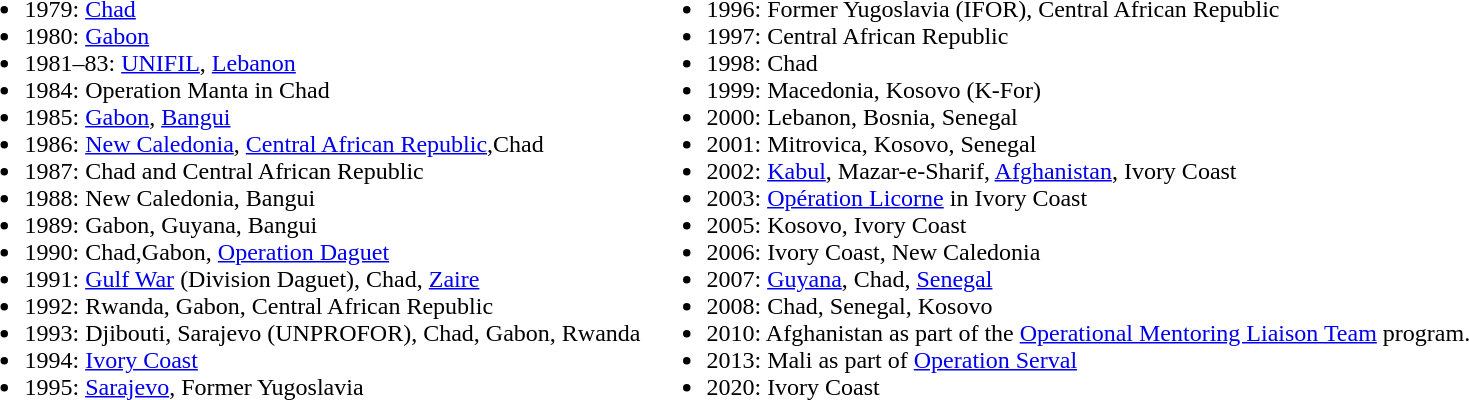<table>
<tr>
<td valign=top><br><ul><li>1979: <a href='#'>Chad</a></li><li>1980: <a href='#'>Gabon</a></li><li>1981–83: <a href='#'>UNIFIL</a>, <a href='#'>Lebanon</a></li><li>1984: Operation Manta in Chad</li><li>1985: <a href='#'>Gabon</a>, <a href='#'>Bangui</a></li><li>1986: <a href='#'>New Caledonia</a>, <a href='#'>Central African Republic</a>,Chad</li><li>1987: Chad and Central African Republic</li><li>1988: New Caledonia, Bangui</li><li>1989: Gabon, Guyana, Bangui</li><li>1990: Chad,Gabon, <a href='#'>Operation Daguet</a></li><li>1991: <a href='#'>Gulf War</a> (Division Daguet), Chad, <a href='#'>Zaire</a></li><li>1992: Rwanda, Gabon, Central African Republic</li><li>1993: Djibouti, Sarajevo (UNPROFOR), Chad, Gabon, Rwanda</li><li>1994: <a href='#'>Ivory Coast</a></li><li>1995: <a href='#'>Sarajevo</a>, Former Yugoslavia</li></ul></td>
<td valign=top><br><ul><li>1996: Former Yugoslavia (IFOR), Central African Republic</li><li>1997: Central African Republic</li><li>1998: Chad</li><li>1999: Macedonia, Kosovo (K-For)</li><li>2000: Lebanon, Bosnia, Senegal</li><li>2001: Mitrovica, Kosovo, Senegal</li><li>2002: <a href='#'>Kabul</a>, Mazar-e-Sharif, <a href='#'>Afghanistan</a>, Ivory Coast</li><li>2003: <a href='#'>Opération Licorne</a> in Ivory Coast</li><li>2005: Kosovo, Ivory Coast</li><li>2006: Ivory Coast, New Caledonia</li><li>2007: <a href='#'>Guyana</a>, Chad, <a href='#'>Senegal</a></li><li>2008: Chad, Senegal, Kosovo</li><li>2010: Afghanistan as part of the <a href='#'>Operational Mentoring Liaison Team</a> program.</li><li>2013: Mali as part of <a href='#'>Operation Serval</a></li><li>2020: Ivory Coast</li></ul></td>
</tr>
</table>
